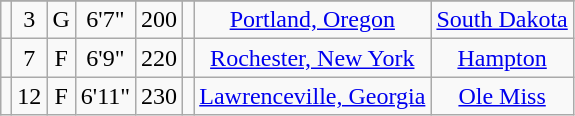<table class="wikitable sortable" style="text-align: center">
<tr align=center>
</tr>
<tr>
<td></td>
<td>3</td>
<td>G</td>
<td>6'7"</td>
<td>200</td>
<td></td>
<td><a href='#'>Portland, Oregon</a></td>
<td><a href='#'>South Dakota</a></td>
</tr>
<tr>
<td></td>
<td>7</td>
<td>F</td>
<td>6'9"</td>
<td>220</td>
<td></td>
<td><a href='#'>Rochester, New York</a></td>
<td><a href='#'>Hampton</a></td>
</tr>
<tr>
<td></td>
<td>12</td>
<td>F</td>
<td>6'11"</td>
<td>230</td>
<td></td>
<td><a href='#'>Lawrenceville, Georgia</a></td>
<td><a href='#'>Ole Miss</a></td>
</tr>
</table>
